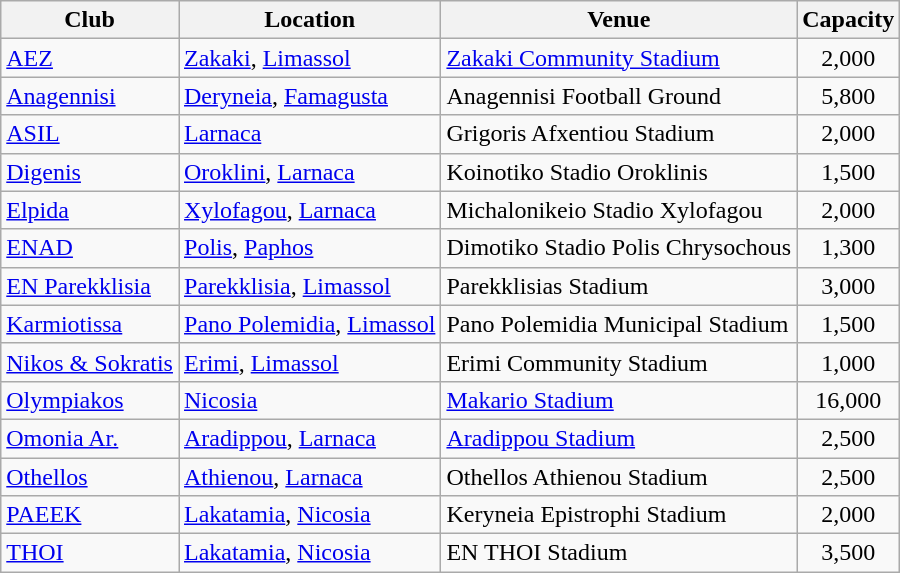<table class="wikitable sortable">
<tr>
<th>Club</th>
<th>Location</th>
<th>Venue</th>
<th>Capacity</th>
</tr>
<tr>
<td><a href='#'>AEZ</a></td>
<td><a href='#'>Zakaki</a>, <a href='#'>Limassol</a></td>
<td><a href='#'>Zakaki Community Stadium</a></td>
<td align="center">2,000</td>
</tr>
<tr>
<td><a href='#'>Anagennisi</a></td>
<td><a href='#'>Deryneia</a>, <a href='#'>Famagusta</a></td>
<td>Anagennisi Football Ground</td>
<td align="center">5,800</td>
</tr>
<tr>
<td><a href='#'>ASIL</a></td>
<td><a href='#'>Larnaca</a></td>
<td>Grigoris Afxentiou Stadium</td>
<td align="center">2,000</td>
</tr>
<tr>
<td><a href='#'>Digenis</a></td>
<td><a href='#'>Oroklini</a>, <a href='#'>Larnaca</a></td>
<td>Koinotiko Stadio Oroklinis</td>
<td align="center">1,500</td>
</tr>
<tr>
<td><a href='#'>Elpida</a></td>
<td><a href='#'>Xylofagou</a>, <a href='#'>Larnaca</a></td>
<td>Michalonikeio Stadio Xylofagou</td>
<td align="center">2,000</td>
</tr>
<tr>
<td><a href='#'>ENAD</a></td>
<td><a href='#'>Polis</a>, <a href='#'>Paphos</a></td>
<td>Dimotiko Stadio Polis Chrysochous</td>
<td align="center">1,300</td>
</tr>
<tr>
<td><a href='#'>EN Parekklisia</a></td>
<td><a href='#'>Parekklisia</a>, <a href='#'>Limassol</a></td>
<td>Parekklisias Stadium</td>
<td align="center">3,000</td>
</tr>
<tr>
<td><a href='#'>Karmiotissa</a></td>
<td><a href='#'>Pano Polemidia</a>, <a href='#'>Limassol</a></td>
<td>Pano Polemidia Municipal Stadium</td>
<td align="center">1,500</td>
</tr>
<tr>
<td><a href='#'>Nikos & Sokratis</a></td>
<td><a href='#'>Erimi</a>, <a href='#'>Limassol</a></td>
<td>Erimi Community Stadium</td>
<td align="center">1,000</td>
</tr>
<tr>
<td><a href='#'>Olympiakos</a></td>
<td><a href='#'>Nicosia</a></td>
<td><a href='#'>Makario Stadium</a></td>
<td align="center">16,000</td>
</tr>
<tr>
<td><a href='#'>Omonia Ar.</a></td>
<td><a href='#'>Aradippou</a>, <a href='#'>Larnaca</a></td>
<td><a href='#'>Aradippou Stadium</a></td>
<td align="center">2,500</td>
</tr>
<tr>
<td><a href='#'>Othellos</a></td>
<td><a href='#'>Athienou</a>, <a href='#'>Larnaca</a></td>
<td>Othellos Athienou Stadium</td>
<td align="center">2,500</td>
</tr>
<tr>
<td><a href='#'>PAEEK</a></td>
<td><a href='#'>Lakatamia</a>, <a href='#'>Nicosia</a></td>
<td>Keryneia Epistrophi Stadium</td>
<td align="center">2,000</td>
</tr>
<tr>
<td><a href='#'>THOI</a></td>
<td><a href='#'>Lakatamia</a>, <a href='#'>Nicosia</a></td>
<td>EN THOI Stadium</td>
<td align="center">3,500</td>
</tr>
</table>
